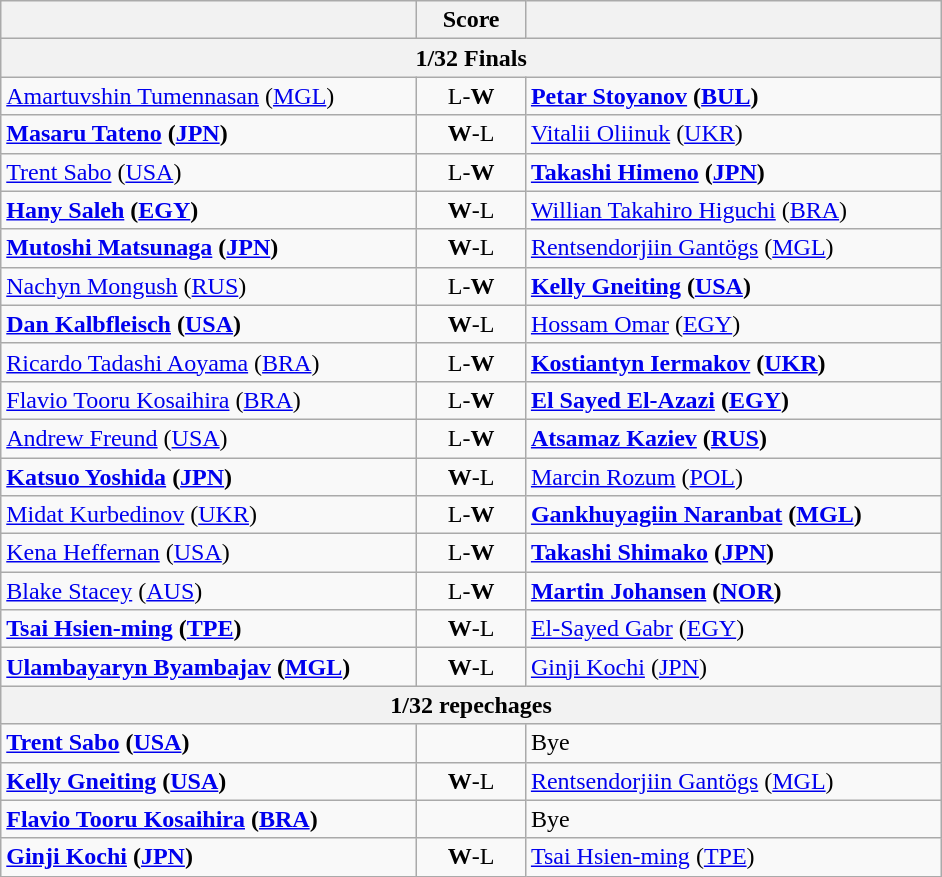<table class="wikitable" style="text-align: left; ">
<tr>
<th align="right" width="270"></th>
<th width="65">Score</th>
<th align="left" width="270"></th>
</tr>
<tr>
<th colspan=3>1/32 Finals</th>
</tr>
<tr>
<td> <a href='#'>Amartuvshin Tumennasan</a> (<a href='#'>MGL</a>)</td>
<td align="center">L-<strong>W</strong></td>
<td><strong> <a href='#'>Petar Stoyanov</a> (<a href='#'>BUL</a>)</strong></td>
</tr>
<tr>
<td><strong> <a href='#'>Masaru Tateno</a> (<a href='#'>JPN</a>)</strong></td>
<td align="center"><strong>W</strong>-L</td>
<td> <a href='#'>Vitalii Oliinuk</a> (<a href='#'>UKR</a>)</td>
</tr>
<tr>
<td> <a href='#'>Trent Sabo</a> (<a href='#'>USA</a>)</td>
<td align="center">L-<strong>W</strong></td>
<td><strong> <a href='#'>Takashi Himeno</a> (<a href='#'>JPN</a>)</strong></td>
</tr>
<tr>
<td><strong> <a href='#'>Hany Saleh</a> (<a href='#'>EGY</a>)</strong></td>
<td align="center"><strong>W</strong>-L</td>
<td> <a href='#'>Willian Takahiro Higuchi</a> (<a href='#'>BRA</a>)</td>
</tr>
<tr>
<td><strong> <a href='#'>Mutoshi Matsunaga</a> (<a href='#'>JPN</a>)</strong></td>
<td align="center"><strong>W</strong>-L</td>
<td> <a href='#'>Rentsendorjiin Gantögs</a> (<a href='#'>MGL</a>)</td>
</tr>
<tr>
<td> <a href='#'>Nachyn Mongush</a> (<a href='#'>RUS</a>)</td>
<td align="center">L-<strong>W</strong></td>
<td><strong> <a href='#'>Kelly Gneiting</a> (<a href='#'>USA</a>)</strong></td>
</tr>
<tr>
<td><strong> <a href='#'>Dan Kalbfleisch</a> (<a href='#'>USA</a>)</strong></td>
<td align="center"><strong>W</strong>-L</td>
<td> <a href='#'>Hossam Omar</a> (<a href='#'>EGY</a>)</td>
</tr>
<tr>
<td> <a href='#'>Ricardo Tadashi Aoyama</a> (<a href='#'>BRA</a>)</td>
<td align="center">L-<strong>W</strong></td>
<td><strong> <a href='#'>Kostiantyn Iermakov</a> (<a href='#'>UKR</a>)</strong></td>
</tr>
<tr>
<td> <a href='#'>Flavio Tooru Kosaihira</a> (<a href='#'>BRA</a>)</td>
<td align="center">L-<strong>W</strong></td>
<td><strong> <a href='#'>El Sayed El-Azazi</a> (<a href='#'>EGY</a>)</strong></td>
</tr>
<tr>
<td> <a href='#'>Andrew Freund</a> (<a href='#'>USA</a>)</td>
<td align="center">L-<strong>W</strong></td>
<td><strong> <a href='#'>Atsamaz Kaziev</a> (<a href='#'>RUS</a>)</strong></td>
</tr>
<tr>
<td><strong> <a href='#'>Katsuo Yoshida</a> (<a href='#'>JPN</a>)</strong></td>
<td align="center"><strong>W</strong>-L</td>
<td> <a href='#'>Marcin Rozum</a> (<a href='#'>POL</a>)</td>
</tr>
<tr>
<td> <a href='#'>Midat Kurbedinov</a> (<a href='#'>UKR</a>)</td>
<td align="center">L-<strong>W</strong></td>
<td><strong> <a href='#'>Gankhuyagiin Naranbat</a> (<a href='#'>MGL</a>)</strong></td>
</tr>
<tr>
<td> <a href='#'>Kena Heffernan</a> (<a href='#'>USA</a>)</td>
<td align="center">L-<strong>W</strong></td>
<td><strong> <a href='#'>Takashi Shimako</a> (<a href='#'>JPN</a>)</strong></td>
</tr>
<tr>
<td> <a href='#'>Blake Stacey</a> (<a href='#'>AUS</a>)</td>
<td align="center">L-<strong>W</strong></td>
<td><strong> <a href='#'>Martin Johansen</a> (<a href='#'>NOR</a>)</strong></td>
</tr>
<tr>
<td><strong> <a href='#'>Tsai Hsien-ming</a> (<a href='#'>TPE</a>)</strong></td>
<td align="center"><strong>W</strong>-L</td>
<td> <a href='#'>El-Sayed Gabr</a> (<a href='#'>EGY</a>)</td>
</tr>
<tr>
<td><strong> <a href='#'>Ulambayaryn Byambajav</a> (<a href='#'>MGL</a>)</strong></td>
<td align="center"><strong>W</strong>-L</td>
<td> <a href='#'>Ginji Kochi</a> (<a href='#'>JPN</a>)</td>
</tr>
<tr>
<th colspan=3>1/32 repechages</th>
</tr>
<tr>
<td><strong> <a href='#'>Trent Sabo</a> (<a href='#'>USA</a>)</strong></td>
<td align="center"></td>
<td>Bye</td>
</tr>
<tr>
<td><strong> <a href='#'>Kelly Gneiting</a> (<a href='#'>USA</a>)</strong></td>
<td align="center"><strong>W</strong>-L</td>
<td> <a href='#'>Rentsendorjiin Gantögs</a> (<a href='#'>MGL</a>)</td>
</tr>
<tr>
<td><strong> <a href='#'>Flavio Tooru Kosaihira</a> (<a href='#'>BRA</a>)</strong></td>
<td align="center"></td>
<td>Bye</td>
</tr>
<tr>
<td><strong> <a href='#'>Ginji Kochi</a> (<a href='#'>JPN</a>)</strong></td>
<td align="center"><strong>W</strong>-L</td>
<td> <a href='#'>Tsai Hsien-ming</a> (<a href='#'>TPE</a>)</td>
</tr>
</table>
